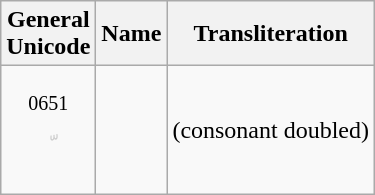<table class="wikitable">
<tr>
<th>General<br>Unicode</th>
<th>Name</th>
<th>Transliteration</th>
</tr>
<tr style="text-align:center;">
<td style="line-height:180%;padding:10px;"><small>0651</small><br><span></span><sup><big style="color:#ccc;"> ّ </big></sup></td>
<td></td>
<td>(consonant doubled)</td>
</tr>
</table>
